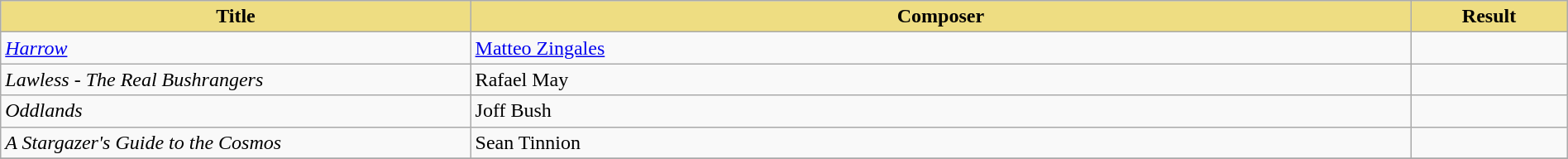<table class="wikitable" width=100%>
<tr>
<th style="width:30%;background:#EEDD82;">Title</th>
<th style="width:60%;background:#EEDD82;">Composer</th>
<th style="width:10%;background:#EEDD82;">Result<br></th>
</tr>
<tr>
<td><em><a href='#'>Harrow</a></em></td>
<td><a href='#'>Matteo Zingales</a></td>
<td></td>
</tr>
<tr>
<td><em>Lawless - The Real Bushrangers</em></td>
<td>Rafael May</td>
<td></td>
</tr>
<tr>
<td><em>Oddlands</em></td>
<td>Joff Bush</td>
<td></td>
</tr>
<tr>
<td><em>A Stargazer's Guide to the Cosmos</em></td>
<td>Sean Tinnion</td>
<td></td>
</tr>
<tr>
</tr>
</table>
